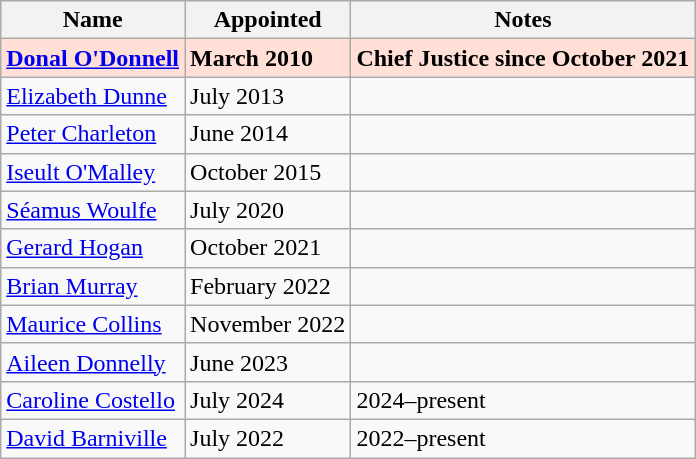<table class ="wikitable">
<tr>
<th>Name</th>
<th>Appointed</th>
<th>Notes</th>
</tr>
<tr style="font-weight:bold; background:#FFDFD6;">
<td><a href='#'>Donal O'Donnell</a></td>
<td>March 2010</td>
<td>Chief Justice since October 2021</td>
</tr>
<tr>
<td><a href='#'>Elizabeth Dunne</a></td>
<td>July 2013</td>
<td></td>
</tr>
<tr>
<td><a href='#'>Peter Charleton</a></td>
<td>June 2014</td>
<td></td>
</tr>
<tr>
<td><a href='#'>Iseult O'Malley</a></td>
<td>October 2015</td>
<td></td>
</tr>
<tr>
<td><a href='#'>Séamus Woulfe</a></td>
<td>July 2020</td>
<td></td>
</tr>
<tr>
<td><a href='#'>Gerard Hogan</a></td>
<td>October 2021</td>
<td></td>
</tr>
<tr>
<td><a href='#'>Brian Murray</a></td>
<td>February 2022</td>
<td></td>
</tr>
<tr>
<td><a href='#'>Maurice Collins</a></td>
<td>November 2022</td>
<td></td>
</tr>
<tr>
<td><a href='#'>Aileen Donnelly</a></td>
<td>June 2023</td>
<td></td>
</tr>
<tr>
<td><a href='#'>Caroline Costello</a></td>
<td>July 2024</td>
<td> 2024–present</td>
</tr>
<tr>
<td><a href='#'>David Barniville</a></td>
<td>July 2022</td>
<td> 2022–present</td>
</tr>
</table>
